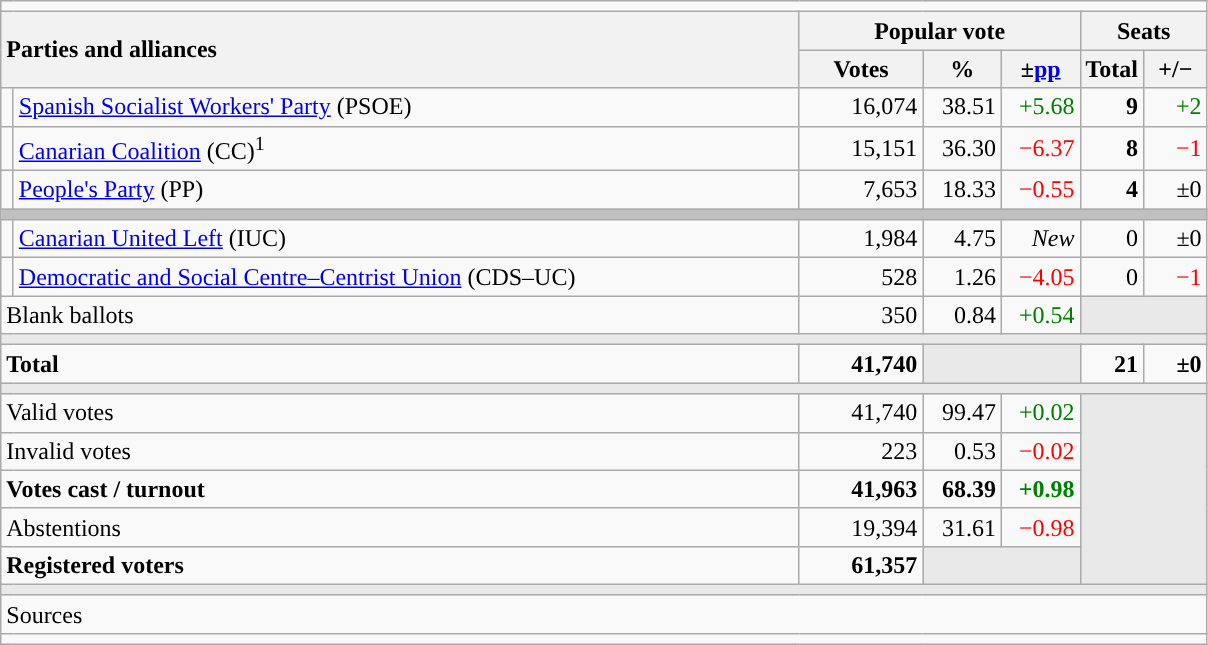<table class="wikitable" style="text-align:right;">
<tr>
<td colspan="7"></td>
</tr>
<tr>
<th style="text-align:left;" rowspan="2" colspan="2" width="525">Parties and alliances</th>
<th colspan="3">Popular vote</th>
<th colspan="2">Seats</th>
</tr>
<tr>
<th width="75">Votes</th>
<th width="45">%</th>
<th width="45">±<a href='#'>pp</a></th>
<th width="35">Total</th>
<th width="35">+/−</th>
</tr>
<tr>
<td width="1" style="color:inherit;background:"></td>
<td align="left"><a href='#'>Spanish Socialist Workers' Party</a> (PSOE)</td>
<td>16,074</td>
<td>38.51</td>
<td style="color:green;">+5.68</td>
<td><strong>9</strong></td>
<td style="color:green;">+2</td>
</tr>
<tr>
<td style="color:inherit;background:"></td>
<td align="left"><a href='#'>Canarian Coalition</a> (CC)<sup>1</sup></td>
<td>15,151</td>
<td>36.30</td>
<td style="color:red;">−6.37</td>
<td><strong>8</strong></td>
<td style="color:red;">−1</td>
</tr>
<tr>
<td style="color:inherit;background:"></td>
<td align="left"><a href='#'>People's Party</a> (PP)</td>
<td>7,653</td>
<td>18.33</td>
<td style="color:red;">−0.55</td>
<td><strong>4</strong></td>
<td>±0</td>
</tr>
<tr>
<td colspan="7" bgcolor="#C0C0C0"></td>
</tr>
<tr>
<td style="color:inherit;background:"></td>
<td align="left"><a href='#'>Canarian United Left</a> (IUC)</td>
<td>1,984</td>
<td>4.75</td>
<td><em>New</em></td>
<td>0</td>
<td>±0</td>
</tr>
<tr>
<td style="color:inherit;background:"></td>
<td align="left"><a href='#'>Democratic and Social Centre–Centrist Union</a> (CDS–UC)</td>
<td>528</td>
<td>1.26</td>
<td style="color:red;">−4.05</td>
<td>0</td>
<td style="color:red;">−1</td>
</tr>
<tr>
<td align="left" colspan="2">Blank ballots</td>
<td>350</td>
<td>0.84</td>
<td style="color:green;">+0.54</td>
<td bgcolor="#E9E9E9" colspan="2"></td>
</tr>
<tr>
<td colspan="7" bgcolor="#E9E9E9"></td>
</tr>
<tr style="font-weight:bold;">
<td align="left" colspan="2">Total</td>
<td>41,740</td>
<td bgcolor="#E9E9E9" colspan="2"></td>
<td>21</td>
<td>±0</td>
</tr>
<tr>
<td colspan="7" bgcolor="#E9E9E9"></td>
</tr>
<tr>
<td align="left" colspan="2">Valid votes</td>
<td>41,740</td>
<td>99.47</td>
<td style="color:green;">+0.02</td>
<td bgcolor="#E9E9E9" colspan="2" rowspan="5"></td>
</tr>
<tr>
<td align="left" colspan="2">Invalid votes</td>
<td>223</td>
<td>0.53</td>
<td style="color:red;">−0.02</td>
</tr>
<tr style="font-weight:bold;">
<td align="left" colspan="2">Votes cast / turnout</td>
<td>41,963</td>
<td>68.39</td>
<td style="color:green;">+0.98</td>
</tr>
<tr>
<td align="left" colspan="2">Abstentions</td>
<td>19,394</td>
<td>31.61</td>
<td style="color:red;">−0.98</td>
</tr>
<tr style="font-weight:bold;">
<td align="left" colspan="2">Registered voters</td>
<td>61,357</td>
<td bgcolor="#E9E9E9" colspan="2"></td>
</tr>
<tr>
<td colspan="7" bgcolor="#E9E9E9"></td>
</tr>
<tr>
<td align="left" colspan="7">Sources</td>
</tr>
<tr>
<td colspan="7" style="text-align:left; max-width:790px;"></td>
</tr>
</table>
